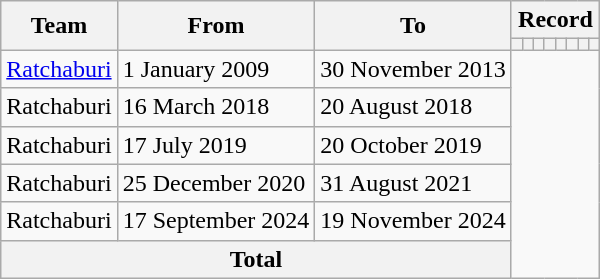<table class=wikitable style="text-align: center">
<tr>
<th rowspan=2>Team</th>
<th rowspan=2>From</th>
<th rowspan=2>To</th>
<th colspan=8>Record</th>
</tr>
<tr>
<th></th>
<th></th>
<th></th>
<th></th>
<th></th>
<th></th>
<th></th>
<th></th>
</tr>
<tr>
<td align=left><a href='#'>Ratchaburi</a></td>
<td align=left>1 January 2009</td>
<td align=left>30 November 2013<br></td>
</tr>
<tr>
<td align=left>Ratchaburi</td>
<td align=left>16 March 2018</td>
<td align=left>20 August 2018<br></td>
</tr>
<tr>
<td align=left>Ratchaburi</td>
<td align=left>17 July 2019</td>
<td align=left>20 October 2019<br></td>
</tr>
<tr>
<td align=left>Ratchaburi</td>
<td align=left>25 December 2020</td>
<td align=left>31 August 2021<br></td>
</tr>
<tr>
<td align=left>Ratchaburi</td>
<td align=left>17 September 2024</td>
<td align=left>19 November 2024<br></td>
</tr>
<tr>
<th colspan="3">Total<br></th>
</tr>
</table>
